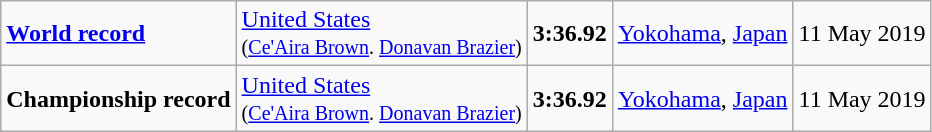<table class="wikitable">
<tr>
<td><strong><a href='#'>World record</a></strong></td>
<td> <a href='#'>United States</a><br><small>(<a href='#'>Ce'Aira Brown</a>. <a href='#'>Donavan Brazier</a>)</small></td>
<td><strong>3:36.92</strong></td>
<td> <a href='#'>Yokohama</a>, <a href='#'>Japan</a></td>
<td>11 May 2019</td>
</tr>
<tr>
<td><strong>Championship record</strong></td>
<td> <a href='#'>United States</a><br><small>(<a href='#'>Ce'Aira Brown</a>. <a href='#'>Donavan Brazier</a>)</small></td>
<td><strong>3:36.92</strong></td>
<td> <a href='#'>Yokohama</a>, <a href='#'>Japan</a></td>
<td>11 May 2019</td>
</tr>
</table>
